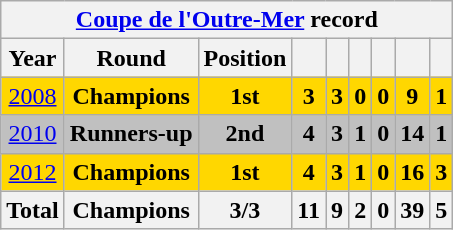<table class="wikitable" style="text-align: center;">
<tr>
<th colspan=10><a href='#'>Coupe de l'Outre-Mer</a> record</th>
</tr>
<tr>
<th>Year</th>
<th>Round</th>
<th>Position</th>
<th></th>
<th></th>
<th></th>
<th></th>
<th></th>
<th></th>
</tr>
<tr style="background:gold;">
<td><a href='#'>2008</a></td>
<td><strong>Champions</strong></td>
<td><strong>1st</strong></td>
<td><strong>3</strong></td>
<td><strong>3</strong></td>
<td><strong>0</strong></td>
<td><strong>0</strong></td>
<td><strong>9</strong></td>
<td><strong>1</strong></td>
</tr>
<tr style="background:silver;">
<td><a href='#'>2010</a></td>
<td><strong>Runners-up</strong></td>
<td><strong>2nd</strong></td>
<td><strong>4</strong></td>
<td><strong>3</strong></td>
<td><strong>1</strong></td>
<td><strong>0</strong></td>
<td><strong>14</strong></td>
<td><strong>1</strong></td>
</tr>
<tr style="background:gold;">
<td><a href='#'>2012</a></td>
<td><strong>Champions</strong></td>
<td><strong>1st</strong></td>
<td><strong>4</strong></td>
<td><strong>3</strong></td>
<td><strong>1</strong></td>
<td><strong>0</strong></td>
<td><strong>16</strong></td>
<td><strong>3</strong></td>
</tr>
<tr>
<th>Total</th>
<th>Champions</th>
<th>3/3</th>
<th>11</th>
<th>9</th>
<th>2</th>
<th>0</th>
<th>39</th>
<th>5</th>
</tr>
</table>
